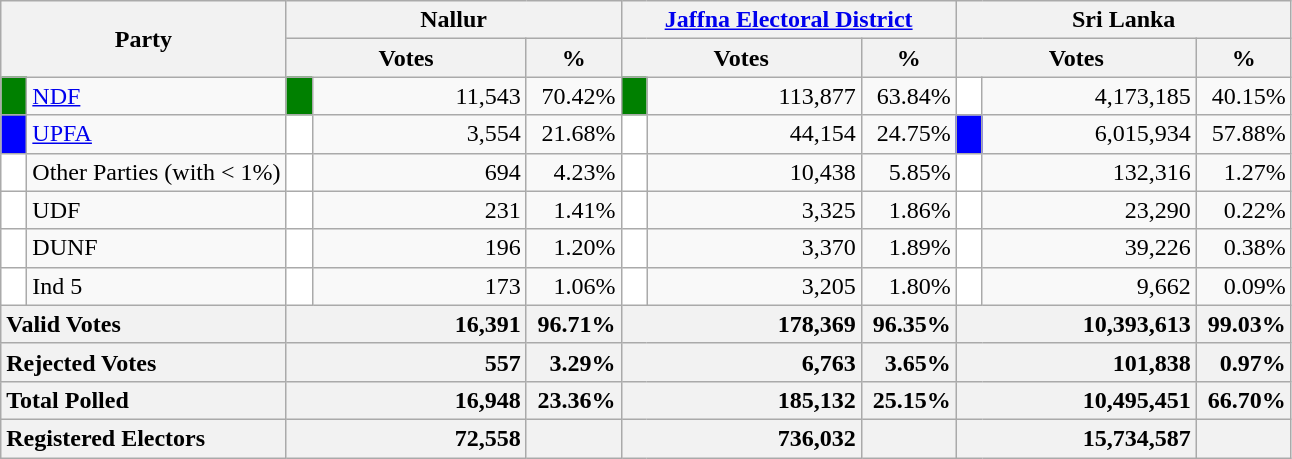<table class="wikitable">
<tr>
<th colspan="2" width="144px"rowspan="2">Party</th>
<th colspan="3" width="216px">Nallur</th>
<th colspan="3" width="216px"><a href='#'>Jaffna Electoral District</a></th>
<th colspan="3" width="216px">Sri Lanka</th>
</tr>
<tr>
<th colspan="2" width="144px">Votes</th>
<th>%</th>
<th colspan="2" width="144px">Votes</th>
<th>%</th>
<th colspan="2" width="144px">Votes</th>
<th>%</th>
</tr>
<tr>
<td style="background-color:green;" width="10px"></td>
<td style="text-align:left;"><a href='#'>NDF</a></td>
<td style="background-color:green;" width="10px"></td>
<td style="text-align:right;">11,543</td>
<td style="text-align:right;">70.42%</td>
<td style="background-color:green;" width="10px"></td>
<td style="text-align:right;">113,877</td>
<td style="text-align:right;">63.84%</td>
<td style="background-color:white;" width="10px"></td>
<td style="text-align:right;">4,173,185</td>
<td style="text-align:right;">40.15%</td>
</tr>
<tr>
<td style="background-color:blue;" width="10px"></td>
<td style="text-align:left;"><a href='#'>UPFA</a></td>
<td style="background-color:white;" width="10px"></td>
<td style="text-align:right;">3,554</td>
<td style="text-align:right;">21.68%</td>
<td style="background-color:white;" width="10px"></td>
<td style="text-align:right;">44,154</td>
<td style="text-align:right;">24.75%</td>
<td style="background-color:blue;" width="10px"></td>
<td style="text-align:right;">6,015,934</td>
<td style="text-align:right;">57.88%</td>
</tr>
<tr>
<td style="background-color:white;" width="10px"></td>
<td style="text-align:left;">Other Parties (with < 1%)</td>
<td style="background-color:white;" width="10px"></td>
<td style="text-align:right;">694</td>
<td style="text-align:right;">4.23%</td>
<td style="background-color:white;" width="10px"></td>
<td style="text-align:right;">10,438</td>
<td style="text-align:right;">5.85%</td>
<td style="background-color:white;" width="10px"></td>
<td style="text-align:right;">132,316</td>
<td style="text-align:right;">1.27%</td>
</tr>
<tr>
<td style="background-color:white;" width="10px"></td>
<td style="text-align:left;">UDF</td>
<td style="background-color:white;" width="10px"></td>
<td style="text-align:right;">231</td>
<td style="text-align:right;">1.41%</td>
<td style="background-color:white;" width="10px"></td>
<td style="text-align:right;">3,325</td>
<td style="text-align:right;">1.86%</td>
<td style="background-color:white;" width="10px"></td>
<td style="text-align:right;">23,290</td>
<td style="text-align:right;">0.22%</td>
</tr>
<tr>
<td style="background-color:white;" width="10px"></td>
<td style="text-align:left;">DUNF</td>
<td style="background-color:white;" width="10px"></td>
<td style="text-align:right;">196</td>
<td style="text-align:right;">1.20%</td>
<td style="background-color:white;" width="10px"></td>
<td style="text-align:right;">3,370</td>
<td style="text-align:right;">1.89%</td>
<td style="background-color:white;" width="10px"></td>
<td style="text-align:right;">39,226</td>
<td style="text-align:right;">0.38%</td>
</tr>
<tr>
<td style="background-color:white;" width="10px"></td>
<td style="text-align:left;">Ind 5</td>
<td style="background-color:white;" width="10px"></td>
<td style="text-align:right;">173</td>
<td style="text-align:right;">1.06%</td>
<td style="background-color:white;" width="10px"></td>
<td style="text-align:right;">3,205</td>
<td style="text-align:right;">1.80%</td>
<td style="background-color:white;" width="10px"></td>
<td style="text-align:right;">9,662</td>
<td style="text-align:right;">0.09%</td>
</tr>
<tr>
<th colspan="2" width="144px"style="text-align:left;">Valid Votes</th>
<th style="text-align:right;"colspan="2" width="144px">16,391</th>
<th style="text-align:right;">96.71%</th>
<th style="text-align:right;"colspan="2" width="144px">178,369</th>
<th style="text-align:right;">96.35%</th>
<th style="text-align:right;"colspan="2" width="144px">10,393,613</th>
<th style="text-align:right;">99.03%</th>
</tr>
<tr>
<th colspan="2" width="144px"style="text-align:left;">Rejected Votes</th>
<th style="text-align:right;"colspan="2" width="144px">557</th>
<th style="text-align:right;">3.29%</th>
<th style="text-align:right;"colspan="2" width="144px">6,763</th>
<th style="text-align:right;">3.65%</th>
<th style="text-align:right;"colspan="2" width="144px">101,838</th>
<th style="text-align:right;">0.97%</th>
</tr>
<tr>
<th colspan="2" width="144px"style="text-align:left;">Total Polled</th>
<th style="text-align:right;"colspan="2" width="144px">16,948</th>
<th style="text-align:right;">23.36%</th>
<th style="text-align:right;"colspan="2" width="144px">185,132</th>
<th style="text-align:right;">25.15%</th>
<th style="text-align:right;"colspan="2" width="144px">10,495,451</th>
<th style="text-align:right;">66.70%</th>
</tr>
<tr>
<th colspan="2" width="144px"style="text-align:left;">Registered Electors</th>
<th style="text-align:right;"colspan="2" width="144px">72,558</th>
<th></th>
<th style="text-align:right;"colspan="2" width="144px">736,032</th>
<th></th>
<th style="text-align:right;"colspan="2" width="144px">15,734,587</th>
<th></th>
</tr>
</table>
